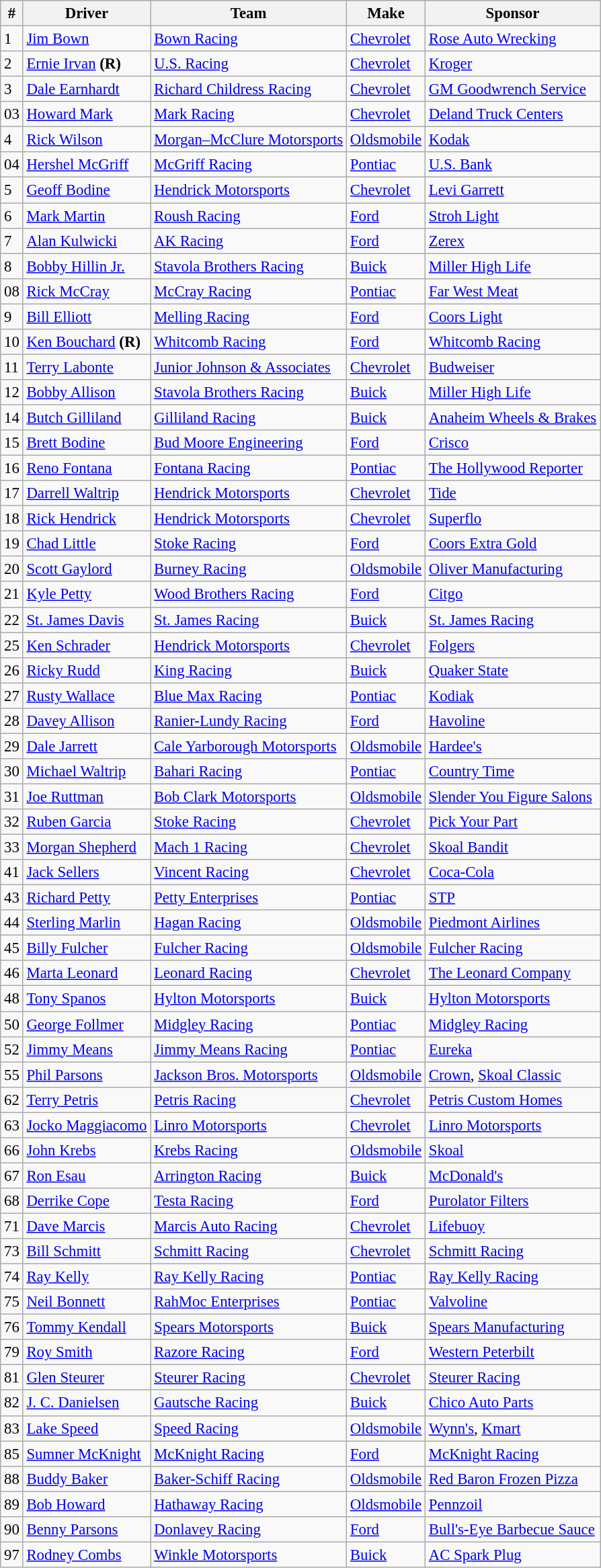<table class="wikitable" style="font-size:95%">
<tr>
<th>#</th>
<th>Driver</th>
<th>Team</th>
<th>Make</th>
<th>Sponsor</th>
</tr>
<tr>
<td>1</td>
<td><a href='#'>Jim Bown</a></td>
<td><a href='#'>Bown Racing</a></td>
<td><a href='#'>Chevrolet</a></td>
<td><a href='#'>Rose Auto Wrecking</a></td>
</tr>
<tr>
<td>2</td>
<td><a href='#'>Ernie Irvan</a> <strong>(R)</strong></td>
<td><a href='#'>U.S. Racing</a></td>
<td><a href='#'>Chevrolet</a></td>
<td><a href='#'>Kroger</a></td>
</tr>
<tr>
<td>3</td>
<td><a href='#'>Dale Earnhardt</a></td>
<td><a href='#'>Richard Childress Racing</a></td>
<td><a href='#'>Chevrolet</a></td>
<td><a href='#'>GM Goodwrench Service</a></td>
</tr>
<tr>
<td>03</td>
<td><a href='#'>Howard Mark</a></td>
<td><a href='#'>Mark Racing</a></td>
<td><a href='#'>Chevrolet</a></td>
<td><a href='#'>Deland Truck Centers</a></td>
</tr>
<tr>
<td>4</td>
<td><a href='#'>Rick Wilson</a></td>
<td><a href='#'>Morgan–McClure Motorsports</a></td>
<td><a href='#'>Oldsmobile</a></td>
<td><a href='#'>Kodak</a></td>
</tr>
<tr>
<td>04</td>
<td><a href='#'>Hershel McGriff</a></td>
<td><a href='#'>McGriff Racing</a></td>
<td><a href='#'>Pontiac</a></td>
<td><a href='#'>U.S. Bank</a></td>
</tr>
<tr>
<td>5</td>
<td><a href='#'>Geoff Bodine</a></td>
<td><a href='#'>Hendrick Motorsports</a></td>
<td><a href='#'>Chevrolet</a></td>
<td><a href='#'>Levi Garrett</a></td>
</tr>
<tr>
<td>6</td>
<td><a href='#'>Mark Martin</a></td>
<td><a href='#'>Roush Racing</a></td>
<td><a href='#'>Ford</a></td>
<td><a href='#'>Stroh Light</a></td>
</tr>
<tr>
<td>7</td>
<td><a href='#'>Alan Kulwicki</a></td>
<td><a href='#'>AK Racing</a></td>
<td><a href='#'>Ford</a></td>
<td><a href='#'>Zerex</a></td>
</tr>
<tr>
<td>8</td>
<td><a href='#'>Bobby Hillin Jr.</a></td>
<td><a href='#'>Stavola Brothers Racing</a></td>
<td><a href='#'>Buick</a></td>
<td><a href='#'>Miller High Life</a></td>
</tr>
<tr>
<td>08</td>
<td><a href='#'>Rick McCray</a></td>
<td><a href='#'>McCray Racing</a></td>
<td><a href='#'>Pontiac</a></td>
<td><a href='#'>Far West Meat</a></td>
</tr>
<tr>
<td>9</td>
<td><a href='#'>Bill Elliott</a></td>
<td><a href='#'>Melling Racing</a></td>
<td><a href='#'>Ford</a></td>
<td><a href='#'>Coors Light</a></td>
</tr>
<tr>
<td>10</td>
<td><a href='#'>Ken Bouchard</a> <strong>(R)</strong></td>
<td><a href='#'>Whitcomb Racing</a></td>
<td><a href='#'>Ford</a></td>
<td><a href='#'>Whitcomb Racing</a></td>
</tr>
<tr>
<td>11</td>
<td><a href='#'>Terry Labonte</a></td>
<td><a href='#'>Junior Johnson & Associates</a></td>
<td><a href='#'>Chevrolet</a></td>
<td><a href='#'>Budweiser</a></td>
</tr>
<tr>
<td>12</td>
<td><a href='#'>Bobby Allison</a></td>
<td><a href='#'>Stavola Brothers Racing</a></td>
<td><a href='#'>Buick</a></td>
<td><a href='#'>Miller High Life</a></td>
</tr>
<tr>
<td>14</td>
<td><a href='#'>Butch Gilliland</a></td>
<td><a href='#'>Gilliland Racing</a></td>
<td><a href='#'>Buick</a></td>
<td><a href='#'>Anaheim Wheels & Brakes</a></td>
</tr>
<tr>
<td>15</td>
<td><a href='#'>Brett Bodine</a></td>
<td><a href='#'>Bud Moore Engineering</a></td>
<td><a href='#'>Ford</a></td>
<td><a href='#'>Crisco</a></td>
</tr>
<tr>
<td>16</td>
<td><a href='#'>Reno Fontana</a></td>
<td><a href='#'>Fontana Racing</a></td>
<td><a href='#'>Pontiac</a></td>
<td><a href='#'>The Hollywood Reporter</a></td>
</tr>
<tr>
<td>17</td>
<td><a href='#'>Darrell Waltrip</a></td>
<td><a href='#'>Hendrick Motorsports</a></td>
<td><a href='#'>Chevrolet</a></td>
<td><a href='#'>Tide</a></td>
</tr>
<tr>
<td>18</td>
<td><a href='#'>Rick Hendrick</a></td>
<td><a href='#'>Hendrick Motorsports</a></td>
<td><a href='#'>Chevrolet</a></td>
<td><a href='#'>Superflo</a></td>
</tr>
<tr>
<td>19</td>
<td><a href='#'>Chad Little</a></td>
<td><a href='#'>Stoke Racing</a></td>
<td><a href='#'>Ford</a></td>
<td><a href='#'>Coors Extra Gold</a></td>
</tr>
<tr>
<td>20</td>
<td><a href='#'>Scott Gaylord</a></td>
<td><a href='#'>Burney Racing</a></td>
<td><a href='#'>Oldsmobile</a></td>
<td><a href='#'>Oliver Manufacturing</a></td>
</tr>
<tr>
<td>21</td>
<td><a href='#'>Kyle Petty</a></td>
<td><a href='#'>Wood Brothers Racing</a></td>
<td><a href='#'>Ford</a></td>
<td><a href='#'>Citgo</a></td>
</tr>
<tr>
<td>22</td>
<td><a href='#'>St. James Davis</a></td>
<td><a href='#'>St. James Racing</a></td>
<td><a href='#'>Buick</a></td>
<td><a href='#'>St. James Racing</a></td>
</tr>
<tr>
<td>25</td>
<td><a href='#'>Ken Schrader</a></td>
<td><a href='#'>Hendrick Motorsports</a></td>
<td><a href='#'>Chevrolet</a></td>
<td><a href='#'>Folgers</a></td>
</tr>
<tr>
<td>26</td>
<td><a href='#'>Ricky Rudd</a></td>
<td><a href='#'>King Racing</a></td>
<td><a href='#'>Buick</a></td>
<td><a href='#'>Quaker State</a></td>
</tr>
<tr>
<td>27</td>
<td><a href='#'>Rusty Wallace</a></td>
<td><a href='#'>Blue Max Racing</a></td>
<td><a href='#'>Pontiac</a></td>
<td><a href='#'>Kodiak</a></td>
</tr>
<tr>
<td>28</td>
<td><a href='#'>Davey Allison</a></td>
<td><a href='#'>Ranier-Lundy Racing</a></td>
<td><a href='#'>Ford</a></td>
<td><a href='#'>Havoline</a></td>
</tr>
<tr>
<td>29</td>
<td><a href='#'>Dale Jarrett</a></td>
<td><a href='#'>Cale Yarborough Motorsports</a></td>
<td><a href='#'>Oldsmobile</a></td>
<td><a href='#'>Hardee's</a></td>
</tr>
<tr>
<td>30</td>
<td><a href='#'>Michael Waltrip</a></td>
<td><a href='#'>Bahari Racing</a></td>
<td><a href='#'>Pontiac</a></td>
<td><a href='#'>Country Time</a></td>
</tr>
<tr>
<td>31</td>
<td><a href='#'>Joe Ruttman</a></td>
<td><a href='#'>Bob Clark Motorsports</a></td>
<td><a href='#'>Oldsmobile</a></td>
<td><a href='#'>Slender You Figure Salons</a></td>
</tr>
<tr>
<td>32</td>
<td><a href='#'>Ruben Garcia</a></td>
<td><a href='#'>Stoke Racing</a></td>
<td><a href='#'>Chevrolet</a></td>
<td><a href='#'>Pick Your Part</a></td>
</tr>
<tr>
<td>33</td>
<td><a href='#'>Morgan Shepherd</a></td>
<td><a href='#'>Mach 1 Racing</a></td>
<td><a href='#'>Chevrolet</a></td>
<td><a href='#'>Skoal Bandit</a></td>
</tr>
<tr>
<td>41</td>
<td><a href='#'>Jack Sellers</a></td>
<td><a href='#'>Vincent Racing</a></td>
<td><a href='#'>Chevrolet</a></td>
<td><a href='#'>Coca-Cola</a></td>
</tr>
<tr>
<td>43</td>
<td><a href='#'>Richard Petty</a></td>
<td><a href='#'>Petty Enterprises</a></td>
<td><a href='#'>Pontiac</a></td>
<td><a href='#'>STP</a></td>
</tr>
<tr>
<td>44</td>
<td><a href='#'>Sterling Marlin</a></td>
<td><a href='#'>Hagan Racing</a></td>
<td><a href='#'>Oldsmobile</a></td>
<td><a href='#'>Piedmont Airlines</a></td>
</tr>
<tr>
<td>45</td>
<td><a href='#'>Billy Fulcher</a></td>
<td><a href='#'>Fulcher Racing</a></td>
<td><a href='#'>Oldsmobile</a></td>
<td><a href='#'>Fulcher Racing</a></td>
</tr>
<tr>
<td>46</td>
<td><a href='#'>Marta Leonard</a></td>
<td><a href='#'>Leonard Racing</a></td>
<td><a href='#'>Chevrolet</a></td>
<td><a href='#'>The Leonard Company</a></td>
</tr>
<tr>
<td>48</td>
<td><a href='#'>Tony Spanos</a></td>
<td><a href='#'>Hylton Motorsports</a></td>
<td><a href='#'>Buick</a></td>
<td><a href='#'>Hylton Motorsports</a></td>
</tr>
<tr>
<td>50</td>
<td><a href='#'>George Follmer</a></td>
<td><a href='#'>Midgley Racing</a></td>
<td><a href='#'>Pontiac</a></td>
<td><a href='#'>Midgley Racing</a></td>
</tr>
<tr>
<td>52</td>
<td><a href='#'>Jimmy Means</a></td>
<td><a href='#'>Jimmy Means Racing</a></td>
<td><a href='#'>Pontiac</a></td>
<td><a href='#'>Eureka</a></td>
</tr>
<tr>
<td>55</td>
<td><a href='#'>Phil Parsons</a></td>
<td><a href='#'>Jackson Bros. Motorsports</a></td>
<td><a href='#'>Oldsmobile</a></td>
<td><a href='#'>Crown</a>, <a href='#'>Skoal Classic</a></td>
</tr>
<tr>
<td>62</td>
<td><a href='#'>Terry Petris</a></td>
<td><a href='#'>Petris Racing</a></td>
<td><a href='#'>Chevrolet</a></td>
<td><a href='#'>Petris Custom Homes</a></td>
</tr>
<tr>
<td>63</td>
<td><a href='#'>Jocko Maggiacomo</a></td>
<td><a href='#'>Linro Motorsports</a></td>
<td><a href='#'>Chevrolet</a></td>
<td><a href='#'>Linro Motorsports</a></td>
</tr>
<tr>
<td>66</td>
<td><a href='#'>John Krebs</a></td>
<td><a href='#'>Krebs Racing</a></td>
<td><a href='#'>Oldsmobile</a></td>
<td><a href='#'>Skoal</a></td>
</tr>
<tr>
<td>67</td>
<td><a href='#'>Ron Esau</a></td>
<td><a href='#'>Arrington Racing</a></td>
<td><a href='#'>Buick</a></td>
<td><a href='#'>McDonald's</a></td>
</tr>
<tr>
<td>68</td>
<td><a href='#'>Derrike Cope</a></td>
<td><a href='#'>Testa Racing</a></td>
<td><a href='#'>Ford</a></td>
<td><a href='#'>Purolator Filters</a></td>
</tr>
<tr>
<td>71</td>
<td><a href='#'>Dave Marcis</a></td>
<td><a href='#'>Marcis Auto Racing</a></td>
<td><a href='#'>Chevrolet</a></td>
<td><a href='#'>Lifebuoy</a></td>
</tr>
<tr>
<td>73</td>
<td><a href='#'>Bill Schmitt</a></td>
<td><a href='#'>Schmitt Racing</a></td>
<td><a href='#'>Chevrolet</a></td>
<td><a href='#'>Schmitt Racing</a></td>
</tr>
<tr>
<td>74</td>
<td><a href='#'>Ray Kelly</a></td>
<td><a href='#'>Ray Kelly Racing</a></td>
<td><a href='#'>Pontiac</a></td>
<td><a href='#'>Ray Kelly Racing</a></td>
</tr>
<tr>
<td>75</td>
<td><a href='#'>Neil Bonnett</a></td>
<td><a href='#'>RahMoc Enterprises</a></td>
<td><a href='#'>Pontiac</a></td>
<td><a href='#'>Valvoline</a></td>
</tr>
<tr>
<td>76</td>
<td><a href='#'>Tommy Kendall</a></td>
<td><a href='#'>Spears Motorsports</a></td>
<td><a href='#'>Buick</a></td>
<td><a href='#'>Spears Manufacturing</a></td>
</tr>
<tr>
<td>79</td>
<td><a href='#'>Roy Smith</a></td>
<td><a href='#'>Razore Racing</a></td>
<td><a href='#'>Ford</a></td>
<td><a href='#'>Western Peterbilt</a></td>
</tr>
<tr>
<td>81</td>
<td><a href='#'>Glen Steurer</a></td>
<td><a href='#'>Steurer Racing</a></td>
<td><a href='#'>Chevrolet</a></td>
<td><a href='#'>Steurer Racing</a></td>
</tr>
<tr>
<td>82</td>
<td><a href='#'>J. C. Danielsen</a></td>
<td><a href='#'>Gautsche Racing</a></td>
<td><a href='#'>Buick</a></td>
<td><a href='#'>Chico Auto Parts</a></td>
</tr>
<tr>
<td>83</td>
<td><a href='#'>Lake Speed</a></td>
<td><a href='#'>Speed Racing</a></td>
<td><a href='#'>Oldsmobile</a></td>
<td><a href='#'>Wynn's</a>, <a href='#'>Kmart</a></td>
</tr>
<tr>
<td>85</td>
<td><a href='#'>Sumner McKnight</a></td>
<td><a href='#'>McKnight Racing</a></td>
<td><a href='#'>Ford</a></td>
<td><a href='#'>McKnight Racing</a></td>
</tr>
<tr>
<td>88</td>
<td><a href='#'>Buddy Baker</a></td>
<td><a href='#'>Baker-Schiff Racing</a></td>
<td><a href='#'>Oldsmobile</a></td>
<td><a href='#'>Red Baron Frozen Pizza</a></td>
</tr>
<tr>
<td>89</td>
<td><a href='#'>Bob Howard</a></td>
<td><a href='#'>Hathaway Racing</a></td>
<td><a href='#'>Oldsmobile</a></td>
<td><a href='#'>Pennzoil</a></td>
</tr>
<tr>
<td>90</td>
<td><a href='#'>Benny Parsons</a></td>
<td><a href='#'>Donlavey Racing</a></td>
<td><a href='#'>Ford</a></td>
<td><a href='#'>Bull's-Eye Barbecue Sauce</a></td>
</tr>
<tr>
<td>97</td>
<td><a href='#'>Rodney Combs</a></td>
<td><a href='#'>Winkle Motorsports</a></td>
<td><a href='#'>Buick</a></td>
<td><a href='#'>AC Spark Plug</a></td>
</tr>
</table>
